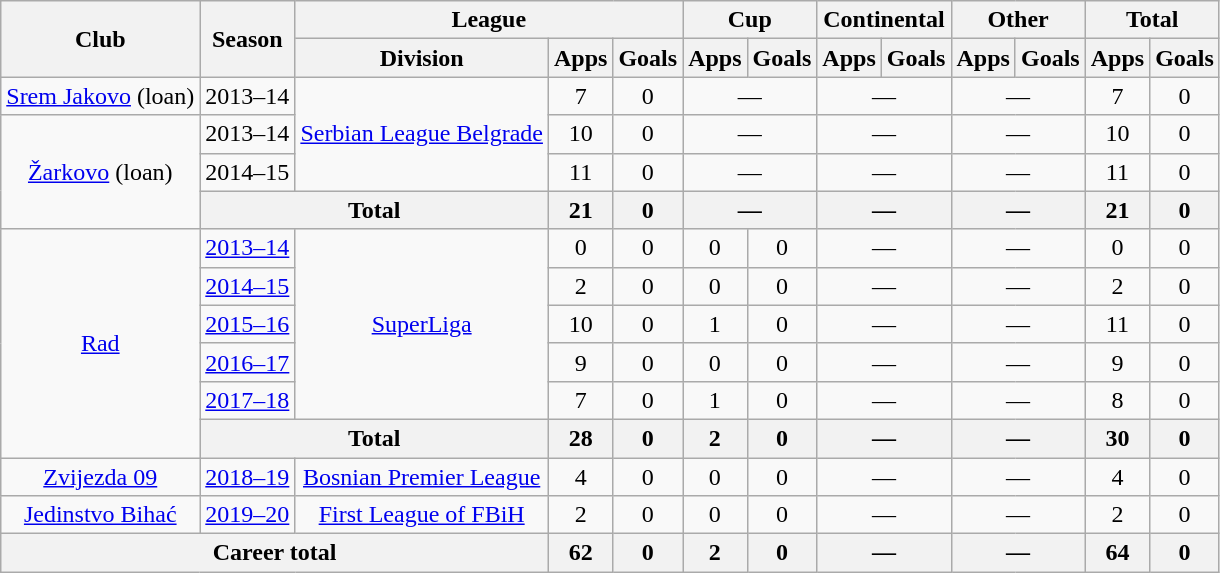<table class="wikitable" style="text-align: center;">
<tr>
<th rowspan="2">Club</th>
<th rowspan="2">Season</th>
<th colspan="3">League</th>
<th colspan="2">Cup</th>
<th colspan="2">Continental</th>
<th colspan="2">Other</th>
<th colspan="2">Total</th>
</tr>
<tr>
<th>Division</th>
<th>Apps</th>
<th>Goals</th>
<th>Apps</th>
<th>Goals</th>
<th>Apps</th>
<th>Goals</th>
<th>Apps</th>
<th>Goals</th>
<th>Apps</th>
<th>Goals</th>
</tr>
<tr>
<td><a href='#'>Srem Jakovo</a> (loan)</td>
<td>2013–14</td>
<td rowspan=3><a href='#'>Serbian League Belgrade</a></td>
<td>7</td>
<td>0</td>
<td colspan="2">—</td>
<td colspan="2">—</td>
<td colspan="2">—</td>
<td>7</td>
<td>0</td>
</tr>
<tr>
<td rowspan="3" valign="center"><a href='#'>Žarkovo</a> (loan)</td>
<td>2013–14</td>
<td>10</td>
<td>0</td>
<td colspan="2">—</td>
<td colspan="2">—</td>
<td colspan="2">—</td>
<td>10</td>
<td>0</td>
</tr>
<tr>
<td>2014–15</td>
<td>11</td>
<td>0</td>
<td colspan="2">—</td>
<td colspan="2">—</td>
<td colspan="2">—</td>
<td>11</td>
<td>0</td>
</tr>
<tr>
<th colspan="2">Total</th>
<th>21</th>
<th>0</th>
<th colspan="2">—</th>
<th colspan="2">—</th>
<th colspan="2">—</th>
<th>21</th>
<th>0</th>
</tr>
<tr>
<td rowspan="6" valign="center"><a href='#'>Rad</a></td>
<td><a href='#'>2013–14</a></td>
<td rowspan=5><a href='#'>SuperLiga</a></td>
<td>0</td>
<td>0</td>
<td>0</td>
<td>0</td>
<td colspan="2">—</td>
<td colspan="2">—</td>
<td>0</td>
<td>0</td>
</tr>
<tr>
<td><a href='#'>2014–15</a></td>
<td>2</td>
<td>0</td>
<td>0</td>
<td>0</td>
<td colspan="2">—</td>
<td colspan="2">—</td>
<td>2</td>
<td>0</td>
</tr>
<tr>
<td><a href='#'>2015–16</a></td>
<td>10</td>
<td>0</td>
<td>1</td>
<td>0</td>
<td colspan="2">—</td>
<td colspan="2">—</td>
<td>11</td>
<td>0</td>
</tr>
<tr>
<td><a href='#'>2016–17</a></td>
<td>9</td>
<td>0</td>
<td>0</td>
<td>0</td>
<td colspan="2">—</td>
<td colspan="2">—</td>
<td>9</td>
<td>0</td>
</tr>
<tr>
<td><a href='#'>2017–18</a></td>
<td>7</td>
<td>0</td>
<td>1</td>
<td>0</td>
<td colspan="2">—</td>
<td colspan="2">—</td>
<td>8</td>
<td>0</td>
</tr>
<tr>
<th colspan="2">Total</th>
<th>28</th>
<th>0</th>
<th>2</th>
<th>0</th>
<th colspan="2">—</th>
<th colspan="2">—</th>
<th>30</th>
<th>0</th>
</tr>
<tr>
<td rowspan=1><a href='#'>Zvijezda 09</a></td>
<td><a href='#'>2018–19</a></td>
<td rowspan=1><a href='#'>Bosnian Premier League</a></td>
<td>4</td>
<td>0</td>
<td>0</td>
<td>0</td>
<td colspan="2">—</td>
<td colspan="2">—</td>
<td>4</td>
<td>0</td>
</tr>
<tr>
<td rowspan=1><a href='#'>Jedinstvo Bihać</a></td>
<td><a href='#'>2019–20</a></td>
<td rowspan=1><a href='#'>First League of FBiH</a></td>
<td>2</td>
<td>0</td>
<td>0</td>
<td>0</td>
<td colspan="2">—</td>
<td colspan="2">—</td>
<td>2</td>
<td>0</td>
</tr>
<tr>
<th colspan="3">Career total</th>
<th>62</th>
<th>0</th>
<th>2</th>
<th>0</th>
<th colspan="2">—</th>
<th colspan="2">—</th>
<th>64</th>
<th>0</th>
</tr>
</table>
